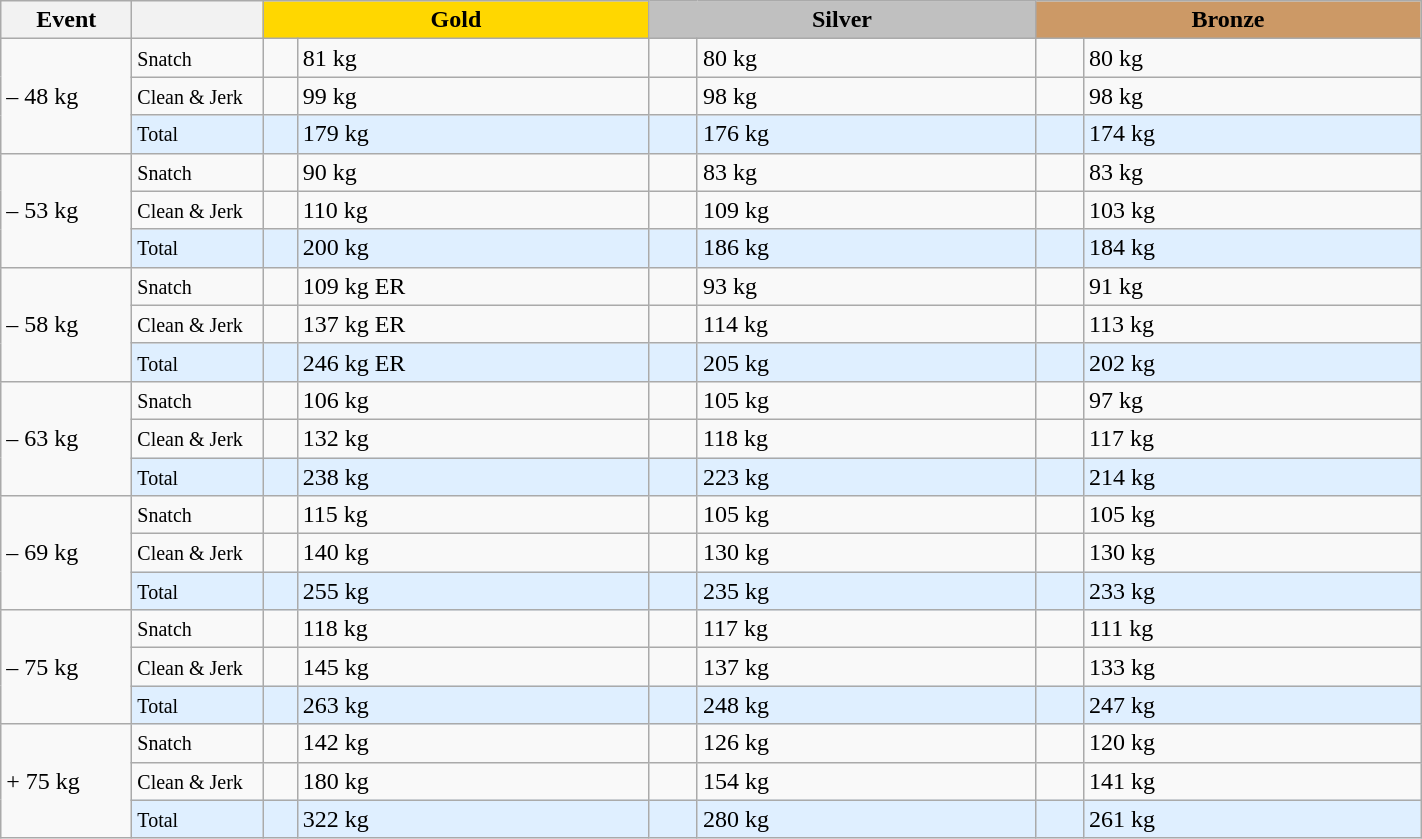<table class="wikitable">
<tr>
<th width=80>Event</th>
<th width=80></th>
<td bgcolor=gold align="center" colspan=2 width=250><strong>Gold</strong></td>
<td bgcolor=silver align="center" colspan=2 width=250><strong>Silver</strong></td>
<td bgcolor=#cc9966 colspan=2 align="center" width=250><strong>Bronze</strong></td>
</tr>
<tr>
<td rowspan=3>– 48 kg</td>
<td><small>Snatch</small></td>
<td></td>
<td>81 kg</td>
<td></td>
<td>80 kg</td>
<td></td>
<td>80 kg</td>
</tr>
<tr>
<td><small>Clean & Jerk</small></td>
<td></td>
<td>99 kg</td>
<td></td>
<td>98 kg</td>
<td></td>
<td>98 kg</td>
</tr>
<tr bgcolor=#dfefff>
<td><small>Total</small></td>
<td></td>
<td>179 kg</td>
<td></td>
<td>176 kg</td>
<td></td>
<td>174 kg</td>
</tr>
<tr>
<td rowspan=3>– 53 kg</td>
<td><small>Snatch</small></td>
<td></td>
<td>90 kg</td>
<td></td>
<td>83 kg</td>
<td></td>
<td>83 kg</td>
</tr>
<tr>
<td><small>Clean & Jerk</small></td>
<td></td>
<td>110 kg</td>
<td></td>
<td>109 kg</td>
<td></td>
<td>103 kg</td>
</tr>
<tr bgcolor=#dfefff>
<td><small>Total</small></td>
<td></td>
<td>200 kg</td>
<td></td>
<td>186 kg</td>
<td></td>
<td>184 kg</td>
</tr>
<tr>
<td rowspan=3>– 58 kg</td>
<td><small>Snatch</small></td>
<td></td>
<td>109 kg ER</td>
<td></td>
<td>93 kg</td>
<td></td>
<td>91 kg</td>
</tr>
<tr>
<td><small>Clean & Jerk</small></td>
<td></td>
<td>137 kg ER</td>
<td></td>
<td>114 kg</td>
<td></td>
<td>113 kg</td>
</tr>
<tr bgcolor=#dfefff>
<td><small>Total</small></td>
<td></td>
<td>246 kg ER</td>
<td></td>
<td>205 kg</td>
<td></td>
<td>202 kg</td>
</tr>
<tr>
<td rowspan=3>– 63 kg</td>
<td><small>Snatch</small></td>
<td></td>
<td>106 kg</td>
<td></td>
<td>105 kg</td>
<td></td>
<td>97 kg</td>
</tr>
<tr>
<td><small>Clean & Jerk</small></td>
<td></td>
<td>132 kg</td>
<td></td>
<td>118 kg</td>
<td></td>
<td>117 kg</td>
</tr>
<tr bgcolor=#dfefff>
<td><small>Total</small></td>
<td></td>
<td>238 kg</td>
<td></td>
<td>223 kg</td>
<td></td>
<td>214 kg</td>
</tr>
<tr>
<td rowspan=3>– 69 kg</td>
<td><small>Snatch</small></td>
<td></td>
<td>115 kg</td>
<td></td>
<td>105 kg</td>
<td></td>
<td>105 kg</td>
</tr>
<tr>
<td><small>Clean & Jerk</small></td>
<td></td>
<td>140 kg</td>
<td></td>
<td>130 kg</td>
<td></td>
<td>130 kg</td>
</tr>
<tr bgcolor=#dfefff>
<td><small>Total</small></td>
<td></td>
<td>255 kg</td>
<td></td>
<td>235 kg</td>
<td></td>
<td>233 kg</td>
</tr>
<tr>
<td rowspan=3>– 75 kg</td>
<td><small>Snatch</small></td>
<td></td>
<td>118 kg</td>
<td></td>
<td>117 kg</td>
<td></td>
<td>111 kg</td>
</tr>
<tr>
<td><small>Clean & Jerk</small></td>
<td></td>
<td>145 kg</td>
<td></td>
<td>137 kg</td>
<td></td>
<td>133 kg</td>
</tr>
<tr bgcolor=#dfefff>
<td><small>Total</small></td>
<td></td>
<td>263 kg</td>
<td></td>
<td>248 kg</td>
<td></td>
<td>247 kg</td>
</tr>
<tr>
<td rowspan=3>+ 75 kg</td>
<td><small>Snatch</small></td>
<td {{flagathlete></td>
<td>142 kg</td>
<td></td>
<td>126 kg</td>
<td></td>
<td>120 kg</td>
</tr>
<tr>
<td><small>Clean & Jerk</small></td>
<td {{flagathlete></td>
<td>180 kg</td>
<td></td>
<td>154 kg</td>
<td></td>
<td>141 kg</td>
</tr>
<tr bgcolor=#dfefff>
<td><small>Total</small></td>
<td {{flagathlete></td>
<td>322 kg</td>
<td></td>
<td>280 kg</td>
<td></td>
<td>261 kg</td>
</tr>
</table>
